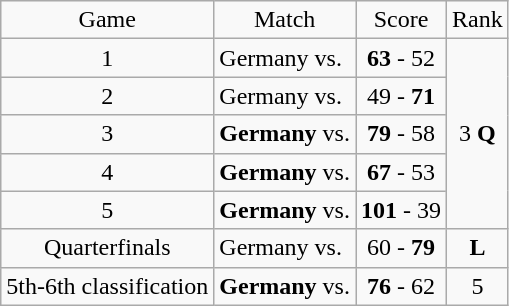<table class="wikitable">
<tr>
<td style="text-align:center;">Game</td>
<td style="text-align:center;">Match</td>
<td style="text-align:center;">Score</td>
<td style="text-align:center;">Rank</td>
</tr>
<tr>
<td style="text-align:center;">1</td>
<td>Germany vs. <strong></strong></td>
<td style="text-align:center;"><strong>63</strong> - 52</td>
<td rowspan="5" style="text-align:center;">3 <strong>Q</strong></td>
</tr>
<tr>
<td style="text-align:center;">2</td>
<td>Germany vs. <strong></strong></td>
<td style="text-align:center;">49 - <strong>71</strong></td>
</tr>
<tr>
<td style="text-align:center;">3</td>
<td><strong>Germany</strong> vs. </td>
<td style="text-align:center;"><strong>79</strong> - 58</td>
</tr>
<tr>
<td style="text-align:center;">4</td>
<td><strong>Germany</strong> vs. </td>
<td style="text-align:center;"><strong>67</strong> - 53</td>
</tr>
<tr>
<td style="text-align:center;">5</td>
<td><strong>Germany</strong> vs. </td>
<td style="text-align:center;"><strong>101</strong> - 39</td>
</tr>
<tr>
<td style="text-align:center;">Quarterfinals</td>
<td>Germany vs. <strong></strong></td>
<td style="text-align:center;">60 - <strong>79</strong></td>
<td style="text-align:center;"><strong>L</strong></td>
</tr>
<tr>
<td style="text-align:center;">5th-6th classification</td>
<td><strong>Germany</strong> vs. </td>
<td style="text-align:center;"><strong>76</strong> - 62</td>
<td style="text-align:center;">5</td>
</tr>
</table>
